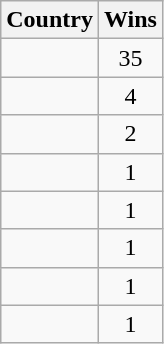<table class="wikitable sortable" style="text-align:center">
<tr>
<th>Country</th>
<th>Wins</th>
</tr>
<tr>
<td align="left"></td>
<td>35</td>
</tr>
<tr>
<td align="left"></td>
<td>4</td>
</tr>
<tr>
<td align="left"></td>
<td>2</td>
</tr>
<tr>
<td align="left"></td>
<td>1</td>
</tr>
<tr>
<td align="left"></td>
<td>1</td>
</tr>
<tr>
<td align="left"></td>
<td>1</td>
</tr>
<tr>
<td align="left"></td>
<td>1</td>
</tr>
<tr>
<td align="left"></td>
<td>1</td>
</tr>
</table>
